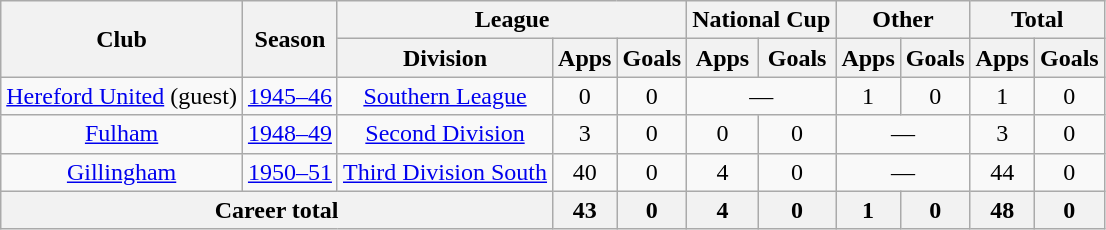<table class="wikitable" style="text-align:center">
<tr>
<th rowspan="2">Club</th>
<th rowspan="2">Season</th>
<th colspan="3">League</th>
<th colspan="2">National Cup</th>
<th colspan="2">Other</th>
<th colspan="2">Total</th>
</tr>
<tr>
<th>Division</th>
<th>Apps</th>
<th>Goals</th>
<th>Apps</th>
<th>Goals</th>
<th>Apps</th>
<th>Goals</th>
<th>Apps</th>
<th>Goals</th>
</tr>
<tr>
<td><a href='#'>Hereford United</a> (guest)</td>
<td><a href='#'>1945–46</a></td>
<td><a href='#'>Southern League</a></td>
<td>0</td>
<td>0</td>
<td colspan="2">―</td>
<td>1</td>
<td>0</td>
<td>1</td>
<td>0</td>
</tr>
<tr>
<td><a href='#'>Fulham</a></td>
<td><a href='#'>1948–49</a></td>
<td><a href='#'>Second Division</a></td>
<td>3</td>
<td>0</td>
<td>0</td>
<td>0</td>
<td colspan="2">―</td>
<td>3</td>
<td>0</td>
</tr>
<tr>
<td><a href='#'>Gillingham</a></td>
<td><a href='#'>1950–51</a></td>
<td><a href='#'>Third Division South</a></td>
<td>40</td>
<td>0</td>
<td>4</td>
<td>0</td>
<td colspan="2">―</td>
<td>44</td>
<td>0</td>
</tr>
<tr>
<th colspan="3">Career total</th>
<th>43</th>
<th>0</th>
<th>4</th>
<th>0</th>
<th>1</th>
<th>0</th>
<th>48</th>
<th>0</th>
</tr>
</table>
